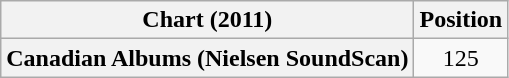<table class="wikitable plainrowheaders" style="text-align:center">
<tr>
<th scope="col">Chart (2011)</th>
<th scope="col">Position</th>
</tr>
<tr>
<th scope="row">Canadian Albums (Nielsen SoundScan)</th>
<td>125</td>
</tr>
</table>
